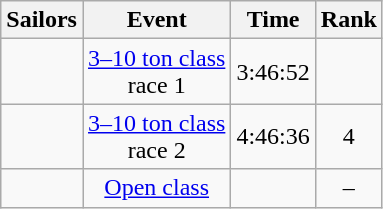<table class=wikitable>
<tr>
<th>Sailors</th>
<th>Event</th>
<th>Time</th>
<th>Rank</th>
</tr>
<tr align=center>
<td align=left><strong></strong></td>
<td><a href='#'>3–10 ton class</a> <br> race 1</td>
<td>3:46:52</td>
<td></td>
</tr>
<tr align=center>
<td align=left></td>
<td><a href='#'>3–10 ton class</a> <br> race 2</td>
<td>4:46:36</td>
<td>4</td>
</tr>
<tr align=center>
<td align=left></td>
<td><a href='#'>Open class</a></td>
<td></td>
<td>–</td>
</tr>
</table>
